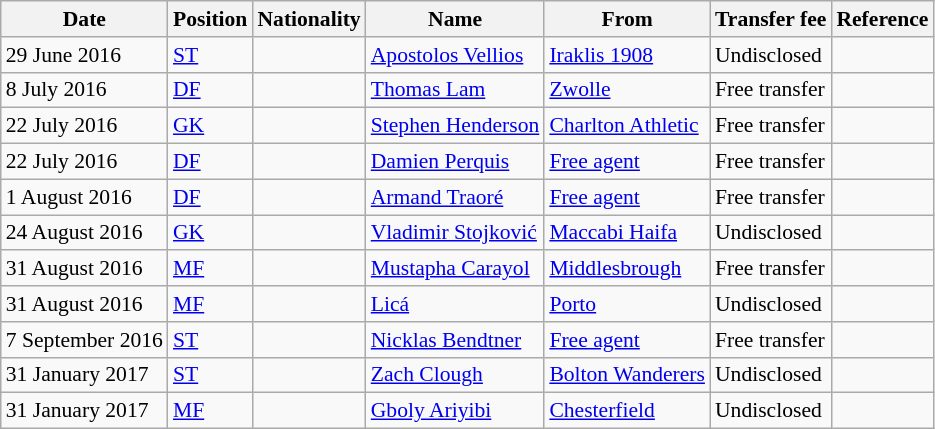<table class="wikitable"  style="text-align:left; font-size:90%; ">
<tr>
<th width:120px;>Date</th>
<th width:50px;>Position</th>
<th width:50px;>Nationality</th>
<th width:250px;>Name</th>
<th width:200px;>From</th>
<th width:120px;>Transfer fee</th>
<th width:25px;>Reference</th>
</tr>
<tr>
<td>29 June 2016</td>
<td><a href='#'>ST</a></td>
<td></td>
<td><a href='#'>Apostolos Vellios</a></td>
<td><a href='#'>Iraklis 1908</a></td>
<td>Undisclosed</td>
<td></td>
</tr>
<tr>
<td>8 July 2016</td>
<td><a href='#'>DF</a></td>
<td></td>
<td><a href='#'>Thomas Lam</a></td>
<td><a href='#'>Zwolle</a></td>
<td>Free transfer</td>
<td></td>
</tr>
<tr>
<td>22 July 2016</td>
<td><a href='#'>GK</a></td>
<td></td>
<td><a href='#'>Stephen Henderson</a></td>
<td><a href='#'>Charlton Athletic</a></td>
<td>Free transfer</td>
<td></td>
</tr>
<tr>
<td>22 July 2016</td>
<td><a href='#'>DF</a></td>
<td></td>
<td><a href='#'>Damien Perquis</a></td>
<td><a href='#'>Free agent</a></td>
<td>Free transfer</td>
<td></td>
</tr>
<tr>
<td>1 August 2016</td>
<td><a href='#'>DF</a></td>
<td></td>
<td><a href='#'>Armand Traoré</a></td>
<td><a href='#'>Free agent</a></td>
<td>Free transfer</td>
<td></td>
</tr>
<tr>
<td>24 August 2016</td>
<td><a href='#'>GK</a></td>
<td></td>
<td><a href='#'>Vladimir Stojković</a></td>
<td><a href='#'>Maccabi Haifa</a></td>
<td>Undisclosed</td>
<td></td>
</tr>
<tr>
<td>31 August 2016</td>
<td><a href='#'>MF</a></td>
<td></td>
<td><a href='#'>Mustapha Carayol</a></td>
<td><a href='#'>Middlesbrough</a></td>
<td>Free transfer</td>
<td></td>
</tr>
<tr>
<td>31 August 2016</td>
<td><a href='#'>MF</a></td>
<td></td>
<td><a href='#'>Licá</a></td>
<td><a href='#'>Porto</a></td>
<td>Undisclosed</td>
<td></td>
</tr>
<tr>
<td>7 September 2016</td>
<td><a href='#'>ST</a></td>
<td></td>
<td><a href='#'>Nicklas Bendtner</a></td>
<td><a href='#'>Free agent</a></td>
<td>Free transfer</td>
<td></td>
</tr>
<tr>
<td>31 January 2017</td>
<td><a href='#'>ST</a></td>
<td></td>
<td><a href='#'>Zach Clough</a></td>
<td><a href='#'>Bolton Wanderers</a></td>
<td>Undisclosed</td>
<td></td>
</tr>
<tr>
<td>31 January 2017</td>
<td><a href='#'>MF</a></td>
<td></td>
<td><a href='#'>Gboly Ariyibi</a></td>
<td><a href='#'>Chesterfield</a></td>
<td>Undisclosed</td>
<td></td>
</tr>
</table>
